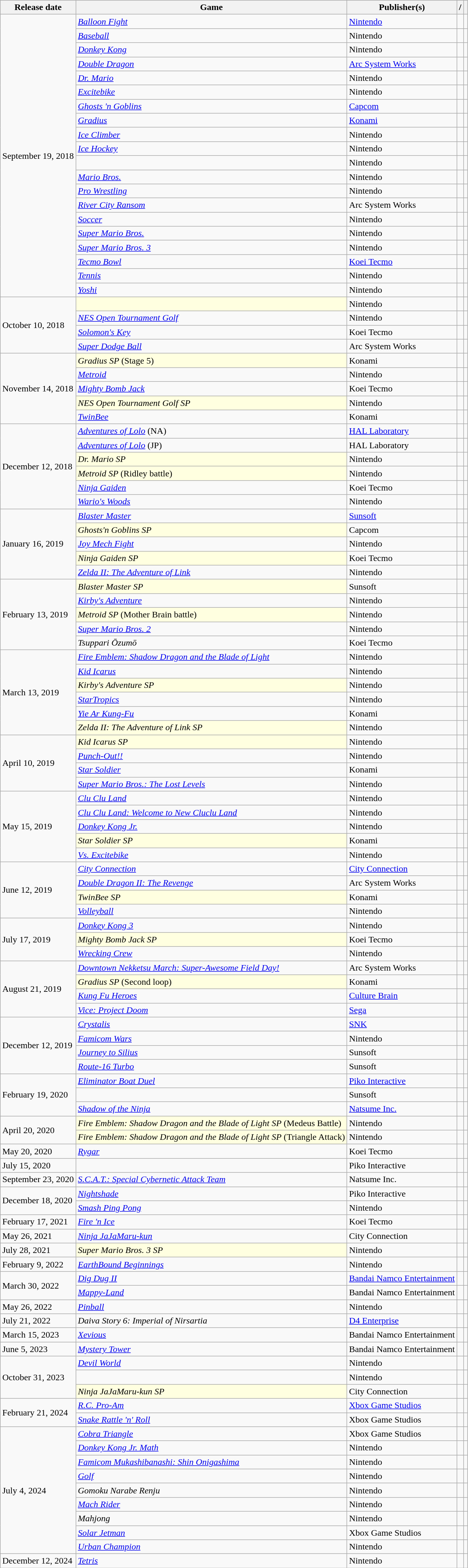<table class="wikitable sortable">
<tr>
<th>Release date</th>
<th>Game</th>
<th>Publisher(s)</th>
<th>/</th>
<th></th>
</tr>
<tr>
<td rowspan="20">September 19, 2018</td>
<td><em><a href='#'>Balloon Fight</a></em></td>
<td><a href='#'>Nintendo</a></td>
<td></td>
<td></td>
</tr>
<tr>
<td><em><a href='#'>Baseball</a></em></td>
<td>Nintendo</td>
<td></td>
<td></td>
</tr>
<tr>
<td><em><a href='#'>Donkey Kong</a></em></td>
<td>Nintendo</td>
<td></td>
<td></td>
</tr>
<tr>
<td><em><a href='#'>Double Dragon</a></em></td>
<td><a href='#'>Arc System Works</a></td>
<td></td>
<td></td>
</tr>
<tr>
<td><em><a href='#'>Dr. Mario</a></em></td>
<td>Nintendo</td>
<td></td>
<td></td>
</tr>
<tr>
<td><em><a href='#'>Excitebike</a></em></td>
<td>Nintendo</td>
<td></td>
<td></td>
</tr>
<tr>
<td><em><a href='#'>Ghosts 'n Goblins</a></em></td>
<td><a href='#'>Capcom</a></td>
<td></td>
<td></td>
</tr>
<tr>
<td><em><a href='#'>Gradius</a></em></td>
<td><a href='#'>Konami</a></td>
<td></td>
<td></td>
</tr>
<tr>
<td><em><a href='#'>Ice Climber</a></em></td>
<td>Nintendo</td>
<td></td>
<td></td>
</tr>
<tr>
<td><em><a href='#'>Ice Hockey</a></em></td>
<td>Nintendo</td>
<td></td>
<td></td>
</tr>
<tr>
<td></td>
<td>Nintendo</td>
<td></td>
<td></td>
</tr>
<tr>
<td><em><a href='#'>Mario Bros.</a></em></td>
<td>Nintendo</td>
<td></td>
<td></td>
</tr>
<tr>
<td><em><a href='#'>Pro Wrestling</a></em></td>
<td>Nintendo</td>
<td></td>
<td></td>
</tr>
<tr>
<td><em><a href='#'>River City Ransom</a></em></td>
<td>Arc System Works</td>
<td></td>
<td></td>
</tr>
<tr>
<td><em><a href='#'>Soccer</a></em></td>
<td>Nintendo</td>
<td></td>
<td></td>
</tr>
<tr>
<td><em><a href='#'>Super Mario Bros.</a></em></td>
<td>Nintendo</td>
<td></td>
<td></td>
</tr>
<tr>
<td><em><a href='#'>Super Mario Bros. 3</a></em></td>
<td>Nintendo</td>
<td></td>
<td></td>
</tr>
<tr>
<td><em><a href='#'>Tecmo Bowl</a></em></td>
<td><a href='#'>Koei Tecmo</a></td>
<td></td>
<td></td>
</tr>
<tr>
<td><em><a href='#'>Tennis</a></em></td>
<td>Nintendo</td>
<td></td>
<td></td>
</tr>
<tr>
<td><em><a href='#'>Yoshi</a></em></td>
<td>Nintendo</td>
<td></td>
<td></td>
</tr>
<tr>
<td rowspan="4">October 10, 2018</td>
<td style="background-color:lightyellow"></td>
<td>Nintendo</td>
<td></td>
<td></td>
</tr>
<tr>
<td><em><a href='#'>NES Open Tournament Golf</a></em></td>
<td>Nintendo</td>
<td></td>
<td></td>
</tr>
<tr>
<td><em><a href='#'>Solomon's Key</a></em></td>
<td>Koei Tecmo</td>
<td></td>
<td></td>
</tr>
<tr>
<td><em><a href='#'>Super Dodge Ball</a></em></td>
<td>Arc System Works</td>
<td></td>
<td></td>
</tr>
<tr>
<td rowspan="5">November 14, 2018</td>
<td style="background-color:lightyellow"><em>Gradius SP</em> (Stage 5)</td>
<td>Konami</td>
<td></td>
<td></td>
</tr>
<tr>
<td><em><a href='#'>Metroid</a></em></td>
<td>Nintendo</td>
<td></td>
<td></td>
</tr>
<tr>
<td><em><a href='#'>Mighty Bomb Jack</a></em></td>
<td>Koei Tecmo</td>
<td></td>
<td></td>
</tr>
<tr>
<td style="background-color:lightyellow"><em>NES Open Tournament Golf SP</em></td>
<td>Nintendo</td>
<td></td>
<td></td>
</tr>
<tr>
<td><em><a href='#'>TwinBee</a></em></td>
<td>Konami</td>
<td></td>
<td></td>
</tr>
<tr>
<td rowspan="6">December 12, 2018</td>
<td><em><a href='#'>Adventures of Lolo</a></em> (NA)</td>
<td><a href='#'>HAL Laboratory</a></td>
<td></td>
<td></td>
</tr>
<tr>
<td><em><a href='#'>Adventures of Lolo</a></em> (JP)</td>
<td>HAL Laboratory</td>
<td></td>
<td></td>
</tr>
<tr>
<td style="background-color:lightyellow"><em>Dr. Mario SP</em></td>
<td>Nintendo</td>
<td></td>
<td></td>
</tr>
<tr>
<td style="background-color:lightyellow"><em>Metroid SP</em> (Ridley battle)</td>
<td>Nintendo</td>
<td></td>
<td></td>
</tr>
<tr>
<td><em><a href='#'>Ninja Gaiden</a></em></td>
<td>Koei Tecmo</td>
<td></td>
<td></td>
</tr>
<tr>
<td><em><a href='#'>Wario's Woods</a></em></td>
<td>Nintendo</td>
<td></td>
<td></td>
</tr>
<tr>
<td rowspan="5">January 16, 2019</td>
<td><em><a href='#'>Blaster Master</a></em></td>
<td><a href='#'>Sunsoft</a></td>
<td></td>
<td></td>
</tr>
<tr>
<td style="background-color:lightyellow"><em>Ghosts'n Goblins SP</em></td>
<td>Capcom</td>
<td></td>
<td></td>
</tr>
<tr>
<td><em><a href='#'>Joy Mech Fight</a></em></td>
<td>Nintendo</td>
<td></td>
<td></td>
</tr>
<tr>
<td style="background-color:lightyellow"><em>Ninja Gaiden SP</em></td>
<td>Koei Tecmo</td>
<td></td>
<td></td>
</tr>
<tr>
<td><em><a href='#'>Zelda II: The Adventure of Link</a></em></td>
<td>Nintendo</td>
<td></td>
<td></td>
</tr>
<tr>
<td rowspan="5">February 13, 2019</td>
<td style="background-color:lightyellow"><em>Blaster Master SP</em></td>
<td>Sunsoft</td>
<td></td>
<td></td>
</tr>
<tr>
<td><em><a href='#'>Kirby's Adventure</a></em></td>
<td>Nintendo</td>
<td></td>
<td></td>
</tr>
<tr>
<td style="background-color:lightyellow"><em>Metroid SP</em> (Mother Brain battle)</td>
<td>Nintendo</td>
<td></td>
<td></td>
</tr>
<tr>
<td><em><a href='#'>Super Mario Bros. 2</a></em></td>
<td>Nintendo</td>
<td></td>
<td></td>
</tr>
<tr>
<td><em>Tsuppari Ōzumō</em></td>
<td>Koei Tecmo</td>
<td></td>
<td></td>
</tr>
<tr>
<td rowspan="6">March 13, 2019</td>
<td><em><a href='#'>Fire Emblem: Shadow Dragon and the Blade of Light</a></em></td>
<td>Nintendo</td>
<td></td>
<td></td>
</tr>
<tr>
<td><em><a href='#'>Kid Icarus</a></em></td>
<td>Nintendo</td>
<td></td>
<td></td>
</tr>
<tr>
<td style="background-color:lightyellow"><em>Kirby's Adventure SP</em></td>
<td>Nintendo</td>
<td></td>
<td></td>
</tr>
<tr>
<td><em><a href='#'>StarTropics</a></em></td>
<td>Nintendo</td>
<td></td>
<td></td>
</tr>
<tr>
<td><em><a href='#'>Yie Ar Kung-Fu</a></em></td>
<td>Konami</td>
<td></td>
<td></td>
</tr>
<tr>
<td style="background-color:lightyellow"><em>Zelda II: The Adventure of Link SP</em></td>
<td>Nintendo</td>
<td></td>
<td></td>
</tr>
<tr>
<td rowspan="4">April 10, 2019</td>
<td style="background-color:lightyellow"><em>Kid Icarus SP</em></td>
<td>Nintendo</td>
<td></td>
<td></td>
</tr>
<tr>
<td><em><a href='#'>Punch-Out!!</a></em></td>
<td>Nintendo</td>
<td></td>
<td></td>
</tr>
<tr>
<td><em><a href='#'>Star Soldier</a></em></td>
<td>Konami</td>
<td></td>
<td></td>
</tr>
<tr>
<td><em><a href='#'>Super Mario Bros.: The Lost Levels</a></em></td>
<td>Nintendo</td>
<td></td>
<td></td>
</tr>
<tr>
<td rowspan="5">May 15, 2019</td>
<td><em><a href='#'>Clu Clu Land</a></em></td>
<td>Nintendo</td>
<td></td>
<td></td>
</tr>
<tr>
<td><em><a href='#'>Clu Clu Land: Welcome to New Cluclu Land</a></em></td>
<td>Nintendo</td>
<td></td>
<td></td>
</tr>
<tr>
<td><em><a href='#'>Donkey Kong Jr.</a></em></td>
<td>Nintendo</td>
<td></td>
<td></td>
</tr>
<tr>
<td style="background-color:lightyellow"><em>Star Soldier SP</em></td>
<td>Konami</td>
<td></td>
<td></td>
</tr>
<tr>
<td><em><a href='#'>Vs. Excitebike</a></em></td>
<td>Nintendo</td>
<td></td>
<td></td>
</tr>
<tr>
<td rowspan="4">June 12, 2019</td>
<td><em><a href='#'>City Connection</a></em></td>
<td><a href='#'>City Connection</a></td>
<td></td>
<td></td>
</tr>
<tr>
<td><em><a href='#'>Double Dragon II: The Revenge</a></em></td>
<td>Arc System Works</td>
<td></td>
<td></td>
</tr>
<tr>
<td style="background-color:lightyellow"><em>TwinBee SP</em></td>
<td>Konami</td>
<td></td>
<td></td>
</tr>
<tr>
<td><em><a href='#'>Volleyball</a></em></td>
<td>Nintendo</td>
<td></td>
<td></td>
</tr>
<tr>
<td rowspan="3">July 17, 2019</td>
<td><em><a href='#'>Donkey Kong 3</a></em></td>
<td>Nintendo</td>
<td></td>
<td></td>
</tr>
<tr>
<td style="background-color:lightyellow"><em>Mighty Bomb Jack SP</em></td>
<td>Koei Tecmo</td>
<td></td>
<td></td>
</tr>
<tr>
<td><em><a href='#'>Wrecking Crew</a></em></td>
<td>Nintendo</td>
<td></td>
<td></td>
</tr>
<tr>
<td rowspan="4">August 21, 2019</td>
<td><em><a href='#'>Downtown Nekketsu March: Super-Awesome Field Day!</a></em></td>
<td>Arc System Works</td>
<td></td>
<td></td>
</tr>
<tr>
<td style="background-color:lightyellow"><em>Gradius SP</em> (Second loop)</td>
<td>Konami</td>
<td></td>
<td></td>
</tr>
<tr>
<td><em><a href='#'>Kung Fu Heroes</a></em></td>
<td><a href='#'>Culture Brain</a></td>
<td></td>
<td></td>
</tr>
<tr>
<td><em><a href='#'>Vice: Project Doom</a></em></td>
<td><a href='#'>Sega</a></td>
<td></td>
<td> </td>
</tr>
<tr>
<td rowspan="4">December 12, 2019</td>
<td><em><a href='#'>Crystalis</a></em></td>
<td><a href='#'>SNK</a></td>
<td></td>
<td> </td>
</tr>
<tr>
<td><em><a href='#'>Famicom Wars</a></em></td>
<td>Nintendo</td>
<td></td>
<td></td>
</tr>
<tr>
<td><em><a href='#'>Journey to Silius</a></em></td>
<td>Sunsoft</td>
<td></td>
<td> </td>
</tr>
<tr>
<td><em><a href='#'>Route-16 Turbo</a></em></td>
<td>Sunsoft</td>
<td></td>
<td></td>
</tr>
<tr>
<td rowspan="3">February 19, 2020</td>
<td><em><a href='#'>Eliminator Boat Duel</a></em></td>
<td><a href='#'>Piko Interactive</a></td>
<td></td>
<td></td>
</tr>
<tr>
<td></td>
<td>Sunsoft</td>
<td> </td>
<td></td>
</tr>
<tr>
<td><em><a href='#'>Shadow of the Ninja</a></em></td>
<td><a href='#'>Natsume Inc.</a></td>
<td></td>
<td></td>
</tr>
<tr>
<td rowspan="2">April 20, 2020</td>
<td style="background-color:lightyellow"><em>Fire Emblem: Shadow Dragon and the Blade of Light SP</em> (Medeus Battle)</td>
<td>Nintendo</td>
<td></td>
<td></td>
</tr>
<tr>
<td style="background-color:lightyellow"><em>Fire Emblem: Shadow Dragon and the Blade of Light SP</em> (Triangle Attack)</td>
<td>Nintendo</td>
<td></td>
<td></td>
</tr>
<tr>
<td>May 20, 2020</td>
<td><em><a href='#'>Rygar</a></em></td>
<td>Koei Tecmo</td>
<td></td>
<td></td>
</tr>
<tr>
<td>July 15, 2020</td>
<td></td>
<td>Piko Interactive</td>
<td></td>
<td></td>
</tr>
<tr>
<td>September 23, 2020</td>
<td><em><a href='#'>S.C.A.T.: Special Cybernetic Attack Team</a></em></td>
<td>Natsume Inc.</td>
<td></td>
<td></td>
</tr>
<tr>
<td rowspan="2">December 18, 2020</td>
<td><em><a href='#'>Nightshade</a></em></td>
<td>Piko Interactive</td>
<td></td>
<td></td>
</tr>
<tr>
<td><em><a href='#'>Smash Ping Pong</a></em></td>
<td>Nintendo</td>
<td></td>
<td></td>
</tr>
<tr>
<td>February 17, 2021</td>
<td><em><a href='#'>Fire 'n Ice</a></em></td>
<td>Koei Tecmo</td>
<td></td>
<td></td>
</tr>
<tr>
<td>May 26, 2021</td>
<td><em><a href='#'>Ninja JaJaMaru-kun</a></em></td>
<td>City Connection</td>
<td></td>
<td></td>
</tr>
<tr>
<td>July 28, 2021</td>
<td style="background-color:lightyellow"><em>Super Mario Bros. 3 SP</em></td>
<td>Nintendo</td>
<td></td>
<td></td>
</tr>
<tr>
<td>February 9, 2022</td>
<td><em><a href='#'>EarthBound Beginnings</a></em></td>
<td>Nintendo</td>
<td></td>
<td></td>
</tr>
<tr>
<td rowspan="2">March 30, 2022</td>
<td><em><a href='#'>Dig Dug II</a></em></td>
<td><a href='#'>Bandai Namco Entertainment</a></td>
<td></td>
<td></td>
</tr>
<tr>
<td><em><a href='#'>Mappy-Land</a></em></td>
<td>Bandai Namco Entertainment</td>
<td></td>
<td></td>
</tr>
<tr>
<td>May 26, 2022</td>
<td><em><a href='#'>Pinball</a></em></td>
<td>Nintendo</td>
<td></td>
<td></td>
</tr>
<tr>
<td>July 21, 2022</td>
<td><em>Daiva Story 6: Imperial of Nirsartia</em></td>
<td><a href='#'>D4 Enterprise</a></td>
<td></td>
<td></td>
</tr>
<tr>
<td>March 15, 2023</td>
<td><em><a href='#'>Xevious</a></em></td>
<td>Bandai Namco Entertainment</td>
<td></td>
<td></td>
</tr>
<tr>
<td>June 5, 2023</td>
<td><em><a href='#'>Mystery Tower</a></em></td>
<td>Bandai Namco Entertainment</td>
<td></td>
<td></td>
</tr>
<tr>
<td rowspan="3">October 31, 2023</td>
<td><em><a href='#'>Devil World</a></em></td>
<td>Nintendo</td>
<td></td>
<td></td>
</tr>
<tr>
<td></td>
<td>Nintendo</td>
<td></td>
<td></td>
</tr>
<tr>
<td style="background-color:lightyellow"><em>Ninja JaJaMaru-kun SP</em></td>
<td>City Connection</td>
<td></td>
<td></td>
</tr>
<tr>
<td rowspan="2">February 21, 2024</td>
<td><em><a href='#'>R.C. Pro-Am</a></em></td>
<td><a href='#'>Xbox Game Studios</a></td>
<td></td>
<td></td>
</tr>
<tr>
<td><em><a href='#'>Snake Rattle 'n' Roll</a></em></td>
<td>Xbox Game Studios</td>
<td></td>
<td></td>
</tr>
<tr>
<td rowspan="9">July 4, 2024</td>
<td><em><a href='#'>Cobra Triangle</a></em></td>
<td>Xbox Game Studios</td>
<td></td>
<td></td>
</tr>
<tr>
<td><em><a href='#'>Donkey Kong Jr. Math</a></em></td>
<td>Nintendo</td>
<td></td>
<td></td>
</tr>
<tr>
<td><em><a href='#'>Famicom Mukashibanashi: Shin Onigashima</a></em></td>
<td>Nintendo</td>
<td></td>
<td></td>
</tr>
<tr>
<td><em><a href='#'>Golf</a></em></td>
<td>Nintendo</td>
<td></td>
<td></td>
</tr>
<tr>
<td><em>Gomoku Narabe Renju</em></td>
<td>Nintendo</td>
<td></td>
<td></td>
</tr>
<tr>
<td><em><a href='#'>Mach Rider</a></em></td>
<td>Nintendo</td>
<td></td>
<td></td>
</tr>
<tr>
<td><em>Mahjong</em></td>
<td>Nintendo</td>
<td></td>
<td></td>
</tr>
<tr>
<td><em><a href='#'>Solar Jetman</a></em></td>
<td>Xbox Game Studios</td>
<td></td>
<td></td>
</tr>
<tr>
<td><em><a href='#'>Urban Champion</a></em></td>
<td>Nintendo</td>
<td></td>
<td></td>
</tr>
<tr>
<td>December 12, 2024</td>
<td><em><a href='#'>Tetris</a></em></td>
<td>Nintendo</td>
<td></td>
<td></td>
</tr>
</table>
